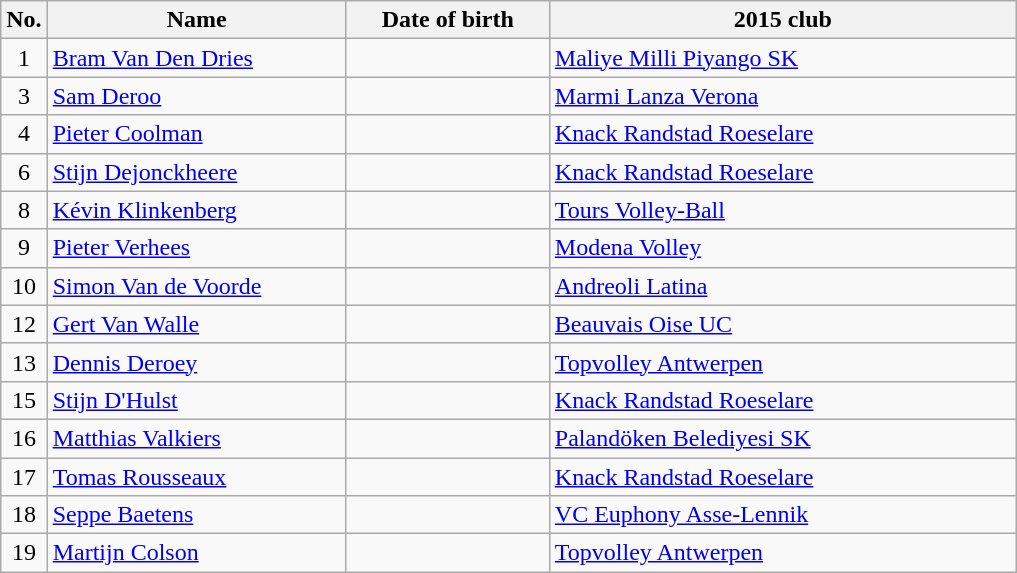<table class="wikitable sortable" style="font-size:100%; text-align:left;">
<tr>
<th>No.</th>
<th style="width:12em">Name</th>
<th style="width:8em">Date of birth</th>
<th style="width:19em">2015 club</th>
</tr>
<tr>
<td align=center>1</td>
<td><a href='#'>Bram Van Den Dries</a></td>
<td align=right></td>
<td> <a href='#'>Maliye Milli Piyango SK</a></td>
</tr>
<tr>
<td align=center>3</td>
<td><a href='#'>Sam Deroo</a></td>
<td align=right></td>
<td> <a href='#'>Marmi Lanza Verona</a></td>
</tr>
<tr>
<td align=center>4</td>
<td><a href='#'>Pieter Coolman</a></td>
<td align=right></td>
<td> <a href='#'>Knack Randstad Roeselare</a></td>
</tr>
<tr>
<td align=center>6</td>
<td><a href='#'>Stijn Dejonckheere</a></td>
<td align=right></td>
<td> <a href='#'>Knack Randstad Roeselare</a></td>
</tr>
<tr>
<td align=center>8</td>
<td><a href='#'>Kévin Klinkenberg</a></td>
<td align=right></td>
<td> <a href='#'>Tours Volley-Ball</a></td>
</tr>
<tr>
<td align=center>9</td>
<td><a href='#'>Pieter Verhees</a></td>
<td align=right></td>
<td> <a href='#'>Modena Volley</a></td>
</tr>
<tr>
<td align=center>10</td>
<td><a href='#'>Simon Van de Voorde</a></td>
<td align=right></td>
<td> <a href='#'>Andreoli Latina</a></td>
</tr>
<tr>
<td align=center>12</td>
<td><a href='#'>Gert Van Walle</a></td>
<td align=right></td>
<td> <a href='#'>Beauvais Oise UC</a></td>
</tr>
<tr>
<td align=center>13</td>
<td><a href='#'>Dennis Deroey</a></td>
<td align=right></td>
<td> <a href='#'>Topvolley Antwerpen</a></td>
</tr>
<tr>
<td align=center>15</td>
<td><a href='#'>Stijn D'Hulst</a></td>
<td align=right></td>
<td> <a href='#'>Knack Randstad Roeselare</a></td>
</tr>
<tr>
<td align=center>16</td>
<td><a href='#'>Matthias Valkiers</a></td>
<td align=right></td>
<td> <a href='#'>Palandöken Belediyesi SK</a></td>
</tr>
<tr>
<td align=center>17</td>
<td><a href='#'>Tomas Rousseaux</a></td>
<td align=right></td>
<td> <a href='#'>Knack Randstad Roeselare</a></td>
</tr>
<tr>
<td align=center>18</td>
<td><a href='#'>Seppe Baetens</a></td>
<td align=right></td>
<td> <a href='#'>VC Euphony Asse-Lennik</a></td>
</tr>
<tr>
<td align=center>19</td>
<td><a href='#'>Martijn Colson</a></td>
<td align=right></td>
<td> <a href='#'>Topvolley Antwerpen</a></td>
</tr>
</table>
